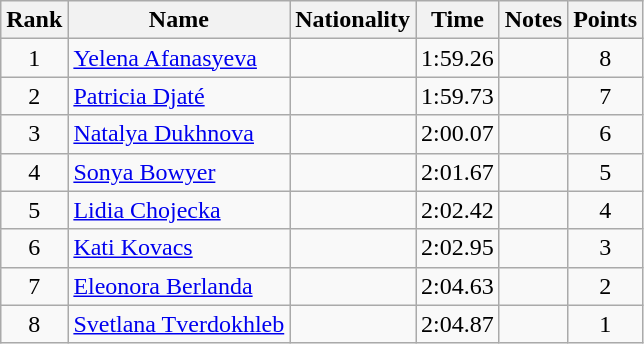<table class="wikitable sortable" style="text-align:center">
<tr>
<th>Rank</th>
<th>Name</th>
<th>Nationality</th>
<th>Time</th>
<th>Notes</th>
<th>Points</th>
</tr>
<tr>
<td>1</td>
<td align=left><a href='#'>Yelena Afanasyeva</a></td>
<td align=left></td>
<td>1:59.26</td>
<td></td>
<td>8</td>
</tr>
<tr>
<td>2</td>
<td align=left><a href='#'>Patricia Djaté</a></td>
<td align=left></td>
<td>1:59.73</td>
<td></td>
<td>7</td>
</tr>
<tr>
<td>3</td>
<td align=left><a href='#'>Natalya Dukhnova</a></td>
<td align=left></td>
<td>2:00.07</td>
<td></td>
<td>6</td>
</tr>
<tr>
<td>4</td>
<td align=left><a href='#'>Sonya Bowyer</a></td>
<td align=left></td>
<td>2:01.67</td>
<td></td>
<td>5</td>
</tr>
<tr>
<td>5</td>
<td align=left><a href='#'>Lidia Chojecka</a></td>
<td align=left></td>
<td>2:02.42</td>
<td></td>
<td>4</td>
</tr>
<tr>
<td>6</td>
<td align=left><a href='#'>Kati Kovacs</a></td>
<td align=left></td>
<td>2:02.95</td>
<td></td>
<td>3</td>
</tr>
<tr>
<td>7</td>
<td align=left><a href='#'>Eleonora Berlanda</a></td>
<td align=left></td>
<td>2:04.63</td>
<td></td>
<td>2</td>
</tr>
<tr>
<td>8</td>
<td align=left><a href='#'>Svetlana Tverdokhleb</a></td>
<td align=left></td>
<td>2:04.87</td>
<td></td>
<td>1</td>
</tr>
</table>
